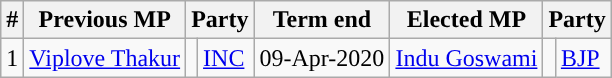<table class="wikitable sortable">
<tr>
<th>#</th>
<th>Previous MP</th>
<th colspan="2">Party</th>
<th>Term end</th>
<th>Elected MP</th>
<th colspan="2">Party</th>
</tr>
<tr>
<td>1</td>
<td><a href='#'>Viplove Thakur</a></td>
<td></td>
<td><a href='#'>INC</a></td>
<td>09-Apr-2020</td>
<td><a href='#'>Indu Goswami</a></td>
<td></td>
<td><a href='#'>BJP</a></td>
</tr>
</table>
